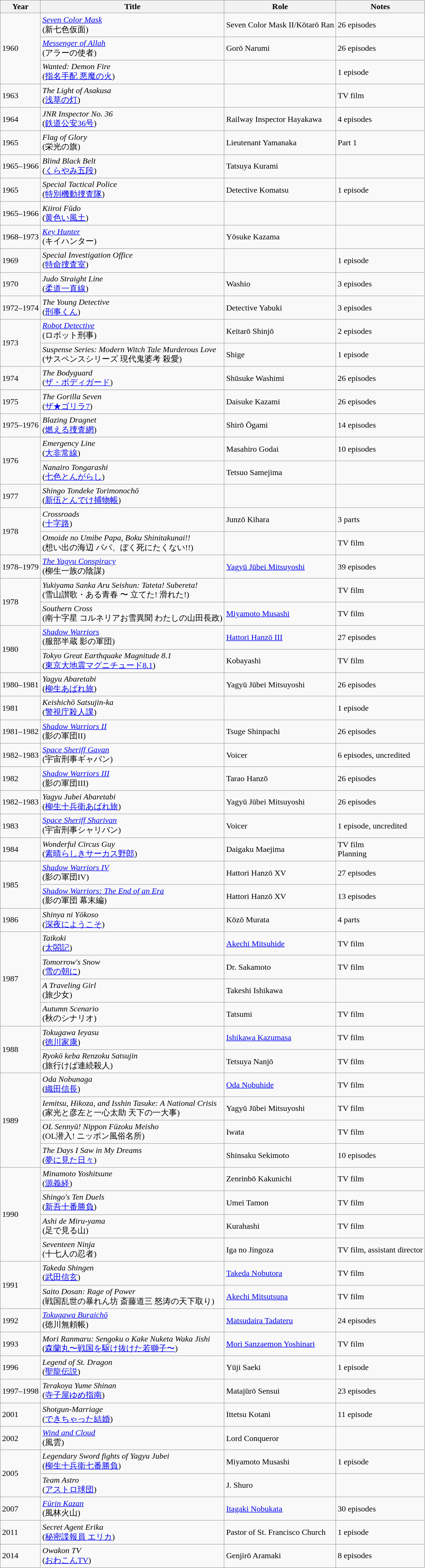<table class="wikitable sortable">
<tr>
<th>Year</th>
<th>Title</th>
<th>Role</th>
<th>Notes</th>
</tr>
<tr>
<td rowspan=3>1960</td>
<td><em><a href='#'>Seven Color Mask</a></em><br>(新七色仮面)</td>
<td>Seven Color Mask II/Kōtarō Ran</td>
<td>26 episodes</td>
</tr>
<tr>
<td><em><a href='#'>Messenger of Allah</a></em><br>(アラーの使者)</td>
<td>Gorō Narumi</td>
<td>26 episodes</td>
</tr>
<tr>
<td><em>Wanted: Demon Fire</em><br>(<a href='#'>指名手配 悪魔の火</a>)</td>
<td></td>
<td>1 episode</td>
</tr>
<tr>
<td>1963</td>
<td><em>The Light of Asakusa</em><br>(<a href='#'>浅草の灯</a>)</td>
<td></td>
<td>TV film</td>
</tr>
<tr>
<td>1964</td>
<td><em>JNR Inspector No. 36</em><br>(<a href='#'>鉄道公安36号</a>)</td>
<td>Railway Inspector Hayakawa</td>
<td>4 episodes</td>
</tr>
<tr>
<td>1965</td>
<td><em>Flag of Glory</em><br>(栄光の旗)</td>
<td>Lieutenant Yamanaka</td>
<td>Part 1</td>
</tr>
<tr>
<td>1965–1966</td>
<td><em>Blind Black Belt</em><br>(<a href='#'>くらやみ五段</a>)</td>
<td>Tatsuya Kurami</td>
<td></td>
</tr>
<tr>
<td>1965</td>
<td><em>Special Tactical Police</em><br>(<a href='#'>特別機動捜査隊</a>)</td>
<td>Detective Komatsu</td>
<td>1 episode</td>
</tr>
<tr>
<td>1965–1966</td>
<td><em>Kiiroi Fūdo</em><br>(<a href='#'>黄色い風土</a>)</td>
<td></td>
<td></td>
</tr>
<tr>
<td>1968–1973</td>
<td><em><a href='#'>Key Hunter</a></em><br>(キイハンター)</td>
<td>Yōsuke Kazama</td>
<td></td>
</tr>
<tr>
<td>1969</td>
<td><em>Special Investigation Office</em><br>(<a href='#'>特命捜査室</a>)</td>
<td></td>
<td>1 episode</td>
</tr>
<tr>
<td>1970</td>
<td><em>Judo Straight Line</em><br>(<a href='#'>柔道一直線</a>)</td>
<td>Washio</td>
<td>3 episodes</td>
</tr>
<tr>
<td>1972–1974</td>
<td><em>The Young Detective</em><br>(<a href='#'>刑事くん</a>)</td>
<td>Detective Yabuki</td>
<td>3 episodes</td>
</tr>
<tr>
<td rowspan=2>1973</td>
<td><em><a href='#'>Robot Detective</a></em><br>(ロボット刑事)</td>
<td>Keitarō Shinjō</td>
<td>2 episodes</td>
</tr>
<tr>
<td><em>Suspense Series: Modern Witch Tale Murderous Love</em><br>(サスペンスシリーズ 現代鬼婆考 殺愛)</td>
<td>Shige</td>
<td>1 episode</td>
</tr>
<tr>
<td>1974</td>
<td><em>The Bodyguard</em><br>(<a href='#'>ザ・ボディガード</a>)</td>
<td>Shūsuke Washimi</td>
<td>26 episodes</td>
</tr>
<tr>
<td>1975</td>
<td><em>The Gorilla Seven</em><br>(<a href='#'>ザ★ゴリラ7</a>)</td>
<td>Daisuke Kazami</td>
<td>26 episodes</td>
</tr>
<tr>
<td>1975–1976</td>
<td><em>Blazing Dragnet</em><br>(<a href='#'>燃える捜査網</a>)</td>
<td>Shirō Ōgami</td>
<td>14 episodes</td>
</tr>
<tr>
<td rowspan=2>1976</td>
<td><em>Emergency Line</em><br>(<a href='#'>大非常線</a>)</td>
<td>Masahiro Godai</td>
<td>10 episodes</td>
</tr>
<tr>
<td><em>Nanairo Tongarashi</em><br>(<a href='#'>七色とんがらし</a>)</td>
<td>Tetsuo Samejima</td>
<td></td>
</tr>
<tr>
<td>1977</td>
<td><em>Shingo Tondeke Torimonochō</em><br>(<a href='#'>新伍とんでけ捕物帳</a>)</td>
<td></td>
<td></td>
</tr>
<tr>
<td rowspan=2>1978</td>
<td><em>Crossroads</em><br>(<a href='#'>十字路</a>)</td>
<td>Junzō Kihara</td>
<td>3 parts</td>
</tr>
<tr>
<td><em>Omoide no Umibe Papa, Boku Shinitakunai!!</em><br>(想い出の海辺 パパ、ぼく死にたくない!!)</td>
<td></td>
<td>TV film</td>
</tr>
<tr>
<td>1978–1979</td>
<td><em><a href='#'>The Yagyu Conspiracy</a></em><br>(柳生一族の陰謀)</td>
<td><a href='#'>Yagyū Jūbei Mitsuyoshi</a></td>
<td>39 episodes</td>
</tr>
<tr>
<td rowspan=2>1978</td>
<td><em>Yukiyama Sanka Aru Seishun: Tateta! Subereta!</em><br>(雪山讃歌・ある青春 〜 立てた! 滑れた!)</td>
<td></td>
<td>TV film</td>
</tr>
<tr>
<td><em>Southern Cross</em><br>(南十字星 コルネリアお雪異聞 わたしの山田長政)</td>
<td><a href='#'>Miyamoto Musashi</a></td>
<td>TV film</td>
</tr>
<tr>
<td rowspan=2>1980</td>
<td><em><a href='#'>Shadow Warriors</a></em><br>(服部半蔵 影の軍団)</td>
<td><a href='#'>Hattori Hanzō III</a></td>
<td>27 episodes</td>
</tr>
<tr>
<td><em>Tokyo Great Earthquake Magnitude 8.1</em><br>(<a href='#'>東京大地震マグニチュード8.1</a>)</td>
<td>Kobayashi</td>
<td>TV film</td>
</tr>
<tr>
<td>1980–1981</td>
<td><em>Yagyu Abaretabi</em><br>(<a href='#'>柳生あばれ旅</a>)</td>
<td>Yagyū Jūbei Mitsuyoshi</td>
<td>26 episodes</td>
</tr>
<tr>
<td>1981</td>
<td><em>Keishichō Satsujin-ka</em><br>(<a href='#'>警視庁殺人課</a>)</td>
<td></td>
<td>1 episode</td>
</tr>
<tr>
<td>1981–1982</td>
<td><em><a href='#'>Shadow Warriors II</a></em><br>(影の軍団II)</td>
<td>Tsuge Shinpachi</td>
<td>26 episodes</td>
</tr>
<tr>
<td>1982–1983</td>
<td><em><a href='#'>Space Sheriff Gavan</a></em><br>(宇宙刑事ギャバン)</td>
<td>Voicer</td>
<td>6 episodes, uncredited</td>
</tr>
<tr>
<td>1982</td>
<td><em><a href='#'>Shadow Warriors III</a></em><br>(影の軍団III)</td>
<td>Tarao Hanzō</td>
<td>26 episodes</td>
</tr>
<tr>
<td>1982–1983</td>
<td><em>Yagyu Jubei Abaretabi</em><br>(<a href='#'>柳生十兵衛あばれ旅</a>)</td>
<td>Yagyū Jūbei Mitsuyoshi</td>
<td>26 episodes</td>
</tr>
<tr>
<td>1983</td>
<td><em><a href='#'>Space Sheriff Sharivan</a></em><br>(宇宙刑事シャリバン)</td>
<td>Voicer</td>
<td>1 episode, uncredited</td>
</tr>
<tr>
<td>1984</td>
<td><em>Wonderful Circus Guy</em><br>(<a href='#'>素晴らしきサーカス野郎</a>)</td>
<td>Daigaku Maejima</td>
<td>TV film<br>Planning</td>
</tr>
<tr>
<td rowspan=2>1985</td>
<td><em><a href='#'>Shadow Warriors IV</a></em><br>(影の軍団IV)</td>
<td>Hattori Hanzō XV</td>
<td>27 episodes</td>
</tr>
<tr>
<td><em><a href='#'>Shadow Warriors: The End of an Era</a></em><br>(影の軍団 幕末編)</td>
<td>Hattori Hanzō XV</td>
<td>13 episodes</td>
</tr>
<tr>
<td>1986</td>
<td><em>Shinya ni Yōkoso</em><br>(<a href='#'>深夜にようこそ</a>)</td>
<td>Kōzō Murata</td>
<td>4 parts</td>
</tr>
<tr>
<td rowspan=4>1987</td>
<td><em>Taikoki</em><br>(<a href='#'>太閤記</a>)</td>
<td><a href='#'>Akechi Mitsuhide</a></td>
<td>TV film</td>
</tr>
<tr>
<td><em>Tomorrow's Snow</em><br>(<a href='#'>雪の朝に</a>)</td>
<td>Dr. Sakamoto</td>
<td>TV film</td>
</tr>
<tr>
<td><em>A Traveling Girl</em><br>(旅少女)</td>
<td>Takeshi Ishikawa</td>
<td></td>
</tr>
<tr>
<td><em>Autumn Scenario</em><br>(秋のシナリオ)</td>
<td>Tatsumi</td>
<td>TV film</td>
</tr>
<tr>
<td rowspan=2>1988</td>
<td><em>Tokugawa Ieyasu</em><br>(<a href='#'>徳川家康</a>)</td>
<td><a href='#'>Ishikawa Kazumasa</a></td>
<td>TV film</td>
</tr>
<tr>
<td><em>Ryokō keba Renzoku Satsujin</em><br>(旅行けば連続殺人)</td>
<td>Tetsuya Nanjō</td>
<td>TV film</td>
</tr>
<tr>
<td rowspan=4>1989</td>
<td><em>Oda Nobunaga</em><br>(<a href='#'>織田信長</a>)</td>
<td><a href='#'>Oda Nobuhide</a></td>
<td>TV film</td>
</tr>
<tr>
<td><em>Iemitsu, Hikoza, and Isshin Tasuke: A National Crisis</em><br>(家光と彦左と一心太助 天下の一大事)</td>
<td>Yagyū Jūbei Mitsuyoshi</td>
<td>TV film</td>
</tr>
<tr>
<td><em>OL Sennyū! Nippon Fūzoku Meisho</em><br>(OL潜入! ニッポン風俗名所)</td>
<td>Iwata</td>
<td>TV film</td>
</tr>
<tr>
<td><em>The Days I Saw in My Dreams</em><br>(<a href='#'>夢に見た日々</a>)</td>
<td>Shinsaku Sekimoto</td>
<td>10 episodes</td>
</tr>
<tr>
<td rowspan=4>1990</td>
<td><em>Minamoto Yoshitsune</em><br>(<a href='#'>源義経</a>)</td>
<td>Zenrinbō Kakunichi</td>
<td>TV film</td>
</tr>
<tr>
<td><em>Shingo's Ten Duels</em><br>(<a href='#'>新吾十番勝負</a>)</td>
<td>Umei Tamon</td>
<td>TV film</td>
</tr>
<tr>
<td><em>Ashi de Miru-yama</em><br>(足で見る山)</td>
<td>Kurahashi</td>
<td>TV film</td>
</tr>
<tr>
<td><em>Seventeen Ninja</em><br>(十七人の忍者)</td>
<td>Iga no Jingoza</td>
<td>TV film, assistant director</td>
</tr>
<tr>
<td rowspan=2>1991</td>
<td><em>Takeda Shingen</em><br>(<a href='#'>武田信玄</a>)</td>
<td><a href='#'>Takeda Nobutora</a></td>
<td>TV film</td>
</tr>
<tr>
<td><em>Saito Dosan: Rage of Power</em><br>(戦国乱世の暴れん坊 斎藤道三 怒涛の天下取り)</td>
<td><a href='#'>Akechi Mitsutsuna</a></td>
<td>TV film</td>
</tr>
<tr>
<td>1992</td>
<td><em><a href='#'>Tokugawa Buraichō</a></em><br>(徳川無頼帳)</td>
<td><a href='#'>Matsudaira Tadateru</a></td>
<td>24 episodes</td>
</tr>
<tr>
<td>1993</td>
<td><em>Mori Ranmaru: Sengoku o Kake Nuketa Waka Jishi</em><br>(<a href='#'>森蘭丸〜戦国を駆け抜けた若獅子〜</a>)</td>
<td><a href='#'>Mori Sanzaemon Yoshinari</a></td>
<td>TV film</td>
</tr>
<tr>
<td>1996</td>
<td><em>Legend of St. Dragon</em><br>(<a href='#'>聖龍伝説</a>)</td>
<td>Yūji Saeki</td>
<td>1 episode</td>
</tr>
<tr>
<td>1997–1998</td>
<td><em>Terakoya Yume Shinan</em><br>(<a href='#'>寺子屋ゆめ指南</a>)</td>
<td>Matajūrō Sensui</td>
<td>23 episodes</td>
</tr>
<tr>
<td>2001</td>
<td><em>Shotgun-Marriage</em><br>(<a href='#'>できちゃった結婚</a>)</td>
<td>Ittetsu Kotani</td>
<td>11 episode</td>
</tr>
<tr>
<td>2002</td>
<td><em> <a href='#'>Wind and Cloud</a></em><br>(風雲)</td>
<td>Lord Conqueror</td>
<td></td>
</tr>
<tr>
<td rowspan=2>2005</td>
<td><em>Legendary Sword fights of Yagyu Jubei</em><br>(<a href='#'>柳生十兵衛七番勝負</a>)</td>
<td>Miyamoto Musashi</td>
<td>1 episode</td>
</tr>
<tr>
<td><em>Team Astro</em><br>(<a href='#'>アストロ球団</a>)</td>
<td>J. Shuro</td>
<td></td>
</tr>
<tr>
<td>2007</td>
<td><em><a href='#'>Fūrin Kazan</a></em><br>(風林火山)</td>
<td><a href='#'>Itagaki Nobukata</a></td>
<td>30 episodes</td>
</tr>
<tr>
<td>2011</td>
<td><em>Secret Agent Erika</em><br>(<a href='#'>秘密諜報員 エリカ</a>)</td>
<td>Pastor of St. Francisco Church</td>
<td>1 episode</td>
</tr>
<tr>
<td>2014</td>
<td><em>Owakon TV</em><br>(<a href='#'>おわこんTV</a>)</td>
<td>Genjirō Aramaki</td>
<td>8 episodes</td>
</tr>
</table>
